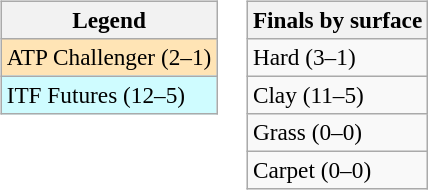<table>
<tr valign=top>
<td><br><table class=wikitable style=font-size:97%>
<tr>
<th>Legend</th>
</tr>
<tr bgcolor=moccasin>
<td>ATP Challenger (2–1)</td>
</tr>
<tr bgcolor=cffcff>
<td>ITF Futures (12–5)</td>
</tr>
</table>
</td>
<td><br><table class=wikitable style=font-size:97%>
<tr>
<th>Finals by surface</th>
</tr>
<tr>
<td>Hard (3–1)</td>
</tr>
<tr>
<td>Clay (11–5)</td>
</tr>
<tr>
<td>Grass (0–0)</td>
</tr>
<tr>
<td>Carpet (0–0)</td>
</tr>
</table>
</td>
</tr>
</table>
